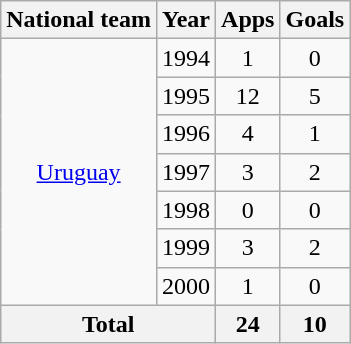<table class="wikitable" style="text-align:center">
<tr>
<th>National team</th>
<th>Year</th>
<th>Apps</th>
<th>Goals</th>
</tr>
<tr>
<td rowspan="7"><a href='#'>Uruguay</a></td>
<td>1994</td>
<td>1</td>
<td>0</td>
</tr>
<tr>
<td>1995</td>
<td>12</td>
<td>5</td>
</tr>
<tr>
<td>1996</td>
<td>4</td>
<td>1</td>
</tr>
<tr>
<td>1997</td>
<td>3</td>
<td>2</td>
</tr>
<tr>
<td>1998</td>
<td>0</td>
<td>0</td>
</tr>
<tr>
<td>1999</td>
<td>3</td>
<td>2</td>
</tr>
<tr>
<td>2000</td>
<td>1</td>
<td>0</td>
</tr>
<tr>
<th colspan="2">Total</th>
<th>24</th>
<th>10</th>
</tr>
</table>
